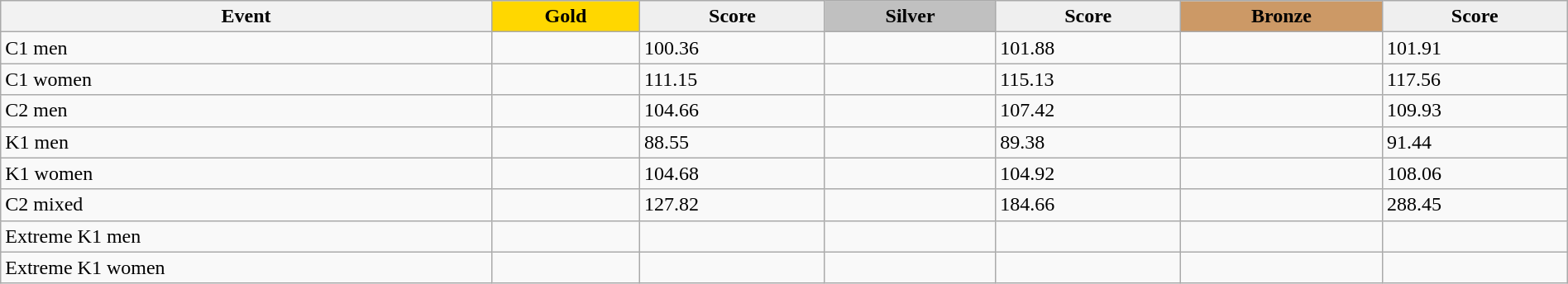<table class="wikitable" width=100%>
<tr>
<th>Event</th>
<td align=center bgcolor="gold"><strong>Gold</strong></td>
<td align=center bgcolor="EFEFEF"><strong>Score</strong></td>
<td align=center bgcolor="silver"><strong>Silver</strong></td>
<td align=center bgcolor="EFEFEF"><strong>Score</strong></td>
<td align=center bgcolor="CC9966"><strong>Bronze</strong></td>
<td align=center bgcolor="EFEFEF"><strong>Score</strong></td>
</tr>
<tr>
<td>C1 men</td>
<td></td>
<td>100.36</td>
<td></td>
<td>101.88</td>
<td></td>
<td>101.91</td>
</tr>
<tr>
<td>C1 women</td>
<td></td>
<td>111.15</td>
<td></td>
<td>115.13</td>
<td></td>
<td>117.56</td>
</tr>
<tr>
<td>C2 men</td>
<td></td>
<td>104.66</td>
<td></td>
<td>107.42</td>
<td></td>
<td>109.93</td>
</tr>
<tr>
<td>K1 men</td>
<td></td>
<td>88.55</td>
<td></td>
<td>89.38</td>
<td></td>
<td>91.44</td>
</tr>
<tr>
<td>K1 women</td>
<td></td>
<td>104.68</td>
<td></td>
<td>104.92</td>
<td></td>
<td>108.06</td>
</tr>
<tr>
<td>C2 mixed</td>
<td></td>
<td>127.82</td>
<td></td>
<td>184.66</td>
<td></td>
<td>288.45</td>
</tr>
<tr>
<td>Extreme K1 men</td>
<td></td>
<td></td>
<td></td>
<td></td>
<td></td>
<td></td>
</tr>
<tr>
<td>Extreme K1 women</td>
<td></td>
<td></td>
<td></td>
<td></td>
<td></td>
<td></td>
</tr>
</table>
